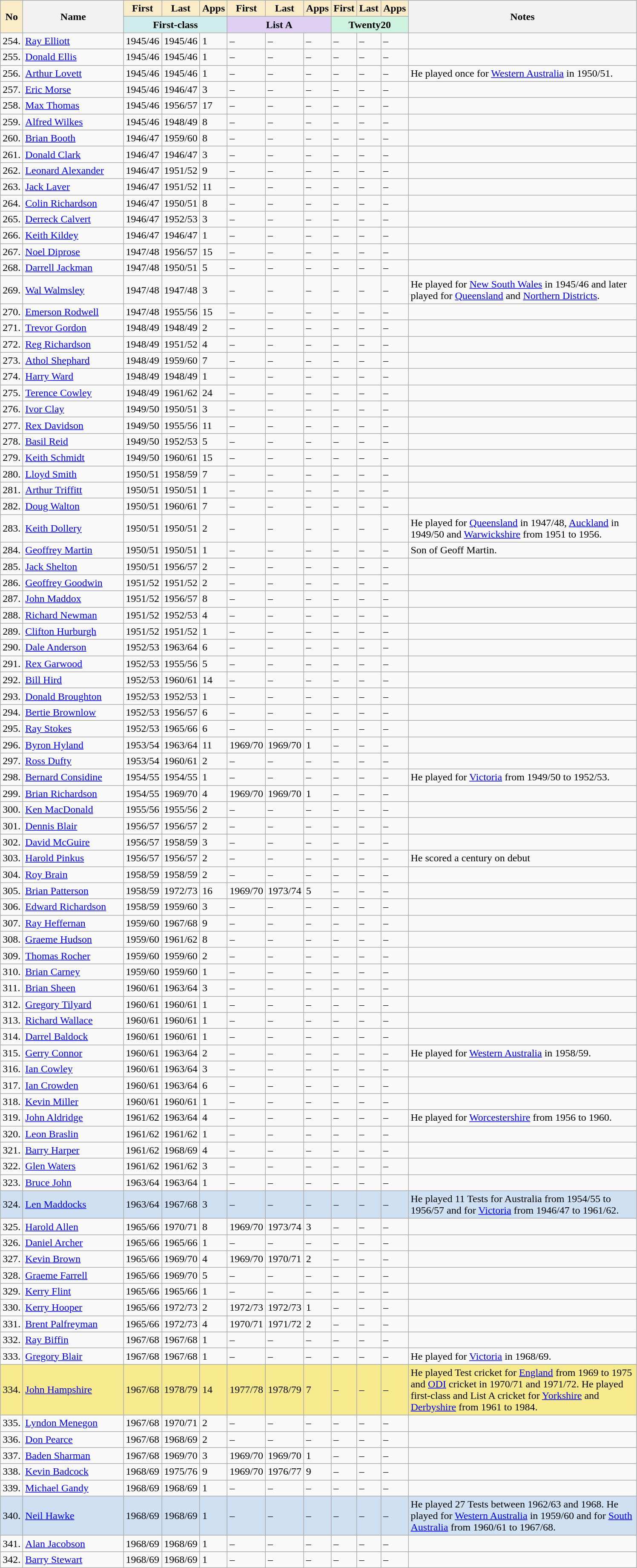<table class="wikitable unsortable" style="text-align: left;">
<tr>
<th style="background:#faecc8" rowspan="2">No</th>
<th style="width:150px" rowspan="2">Name</th>
<th style="background:#faecc8">First</th>
<th style="background:#faecc8">Last</th>
<th style="background:#faecc8">Apps</th>
<th style="background:#faecc8">First</th>
<th style="background:#faecc8">Last</th>
<th style="background:#faecc8">Apps</th>
<th style="background:#faecc8">First</th>
<th style="background:#faecc8">Last</th>
<th style="background:#faecc8">Apps</th>
<th style="width:350px" rowspan="2">Notes</th>
</tr>
<tr class="unsortable">
<th colspan=3 style="background:#CFECEC">First-class</th>
<th colspan=3 style="background:#ddcef2">List A</th>
<th colspan=3 style="background:#cef2e0">Twenty20</th>
</tr>
<tr>
<td>254.</td>
<td><a href='#'>Ray Elliott</a></td>
<td>1945/46</td>
<td>1945/46</td>
<td>1</td>
<td>–</td>
<td>–</td>
<td>–</td>
<td>–</td>
<td>–</td>
<td>–</td>
<td></td>
</tr>
<tr>
<td>255.</td>
<td><a href='#'>Donald Ellis</a></td>
<td>1945/46</td>
<td>1945/46</td>
<td>1</td>
<td>–</td>
<td>–</td>
<td>–</td>
<td>–</td>
<td>–</td>
<td>–</td>
<td></td>
</tr>
<tr>
<td>256.</td>
<td><a href='#'>Arthur Lovett</a></td>
<td>1945/46</td>
<td>1945/46</td>
<td>1</td>
<td>–</td>
<td>–</td>
<td>–</td>
<td>–</td>
<td>–</td>
<td>–</td>
<td>He played once for <a href='#'>Western Australia</a> in 1950/51.</td>
</tr>
<tr>
<td>257.</td>
<td><a href='#'>Eric Morse</a></td>
<td>1945/46</td>
<td>1946/47</td>
<td>3</td>
<td>–</td>
<td>–</td>
<td>–</td>
<td>–</td>
<td>–</td>
<td>–</td>
<td></td>
</tr>
<tr>
<td>258.</td>
<td><a href='#'>Max Thomas</a></td>
<td>1945/46</td>
<td>1956/57</td>
<td>17</td>
<td>–</td>
<td>–</td>
<td>–</td>
<td>–</td>
<td>–</td>
<td>–</td>
<td></td>
</tr>
<tr>
<td>259.</td>
<td><a href='#'>Alfred Wilkes</a></td>
<td>1945/46</td>
<td>1948/49</td>
<td>8</td>
<td>–</td>
<td>–</td>
<td>–</td>
<td>–</td>
<td>–</td>
<td>–</td>
<td></td>
</tr>
<tr>
<td>260.</td>
<td><a href='#'>Brian Booth</a></td>
<td>1946/47</td>
<td>1959/60</td>
<td>8</td>
<td>–</td>
<td>–</td>
<td>–</td>
<td>–</td>
<td>–</td>
<td>–</td>
<td></td>
</tr>
<tr>
<td>261.</td>
<td><a href='#'>Donald Clark</a></td>
<td>1946/47</td>
<td>1946/47</td>
<td>3</td>
<td>–</td>
<td>–</td>
<td>–</td>
<td>–</td>
<td>–</td>
<td>–</td>
<td></td>
</tr>
<tr>
<td>262.</td>
<td><a href='#'>Leonard Alexander</a></td>
<td>1946/47</td>
<td>1951/52</td>
<td>9</td>
<td>–</td>
<td>–</td>
<td>–</td>
<td>–</td>
<td>–</td>
<td>–</td>
<td></td>
</tr>
<tr>
<td>263.</td>
<td><a href='#'>Jack Laver</a></td>
<td>1946/47</td>
<td>1951/52</td>
<td>11</td>
<td>–</td>
<td>–</td>
<td>–</td>
<td>–</td>
<td>–</td>
<td>–</td>
<td></td>
</tr>
<tr>
<td>264.</td>
<td><a href='#'>Colin Richardson</a></td>
<td>1946/47</td>
<td>1950/51</td>
<td>8</td>
<td>–</td>
<td>–</td>
<td>–</td>
<td>–</td>
<td>–</td>
<td>–</td>
<td></td>
</tr>
<tr>
<td>265.</td>
<td><a href='#'>Derreck Calvert</a></td>
<td>1946/47</td>
<td>1952/53</td>
<td>3</td>
<td>–</td>
<td>–</td>
<td>–</td>
<td>–</td>
<td>–</td>
<td>–</td>
<td></td>
</tr>
<tr>
<td>266.</td>
<td><a href='#'>Keith Kildey</a></td>
<td>1946/47</td>
<td>1946/47</td>
<td>1</td>
<td>–</td>
<td>–</td>
<td>–</td>
<td>–</td>
<td>–</td>
<td>–</td>
<td></td>
</tr>
<tr>
<td>267.</td>
<td><a href='#'>Noel Diprose</a></td>
<td>1947/48</td>
<td>1956/57</td>
<td>15</td>
<td>–</td>
<td>–</td>
<td>–</td>
<td>–</td>
<td>–</td>
<td>–</td>
<td></td>
</tr>
<tr>
<td>268.</td>
<td><a href='#'>Darrell Jackman</a></td>
<td>1947/48</td>
<td>1950/51</td>
<td>5</td>
<td>–</td>
<td>–</td>
<td>–</td>
<td>–</td>
<td>–</td>
<td>–</td>
<td></td>
</tr>
<tr>
<td>269.</td>
<td><a href='#'>Wal Walmsley</a></td>
<td>1947/48</td>
<td>1947/48</td>
<td>3</td>
<td>–</td>
<td>–</td>
<td>–</td>
<td>–</td>
<td>–</td>
<td>–</td>
<td>He played for <a href='#'>New South Wales</a> in 1945/46 and later played for <a href='#'>Queensland</a> and <a href='#'>Northern Districts</a>.</td>
</tr>
<tr>
<td>270.</td>
<td><a href='#'>Emerson Rodwell</a></td>
<td>1947/48</td>
<td>1955/56</td>
<td>15</td>
<td>–</td>
<td>–</td>
<td>–</td>
<td>–</td>
<td>–</td>
<td>–</td>
<td></td>
</tr>
<tr>
<td>271.</td>
<td><a href='#'>Trevor Gordon</a></td>
<td>1948/49</td>
<td>1948/49</td>
<td>2</td>
<td>–</td>
<td>–</td>
<td>–</td>
<td>–</td>
<td>–</td>
<td>–</td>
<td></td>
</tr>
<tr>
<td>272.</td>
<td><a href='#'>Reg Richardson</a></td>
<td>1948/49</td>
<td>1951/52</td>
<td>4</td>
<td>–</td>
<td>–</td>
<td>–</td>
<td>–</td>
<td>–</td>
<td>–</td>
<td></td>
</tr>
<tr>
<td>273.</td>
<td><a href='#'>Athol Shephard</a></td>
<td>1948/49</td>
<td>1959/60</td>
<td>7</td>
<td>–</td>
<td>–</td>
<td>–</td>
<td>–</td>
<td>–</td>
<td>–</td>
<td></td>
</tr>
<tr>
<td>274.</td>
<td><a href='#'>Harry Ward</a></td>
<td>1948/49</td>
<td>1948/49</td>
<td>1</td>
<td>–</td>
<td>–</td>
<td>–</td>
<td>–</td>
<td>–</td>
<td>–</td>
<td></td>
</tr>
<tr>
<td>275.</td>
<td><a href='#'>Terence Cowley</a></td>
<td>1948/49</td>
<td>1961/62</td>
<td>24</td>
<td>–</td>
<td>–</td>
<td>–</td>
<td>–</td>
<td>–</td>
<td>–</td>
<td></td>
</tr>
<tr>
<td>276.</td>
<td><a href='#'>Ivor Clay</a></td>
<td>1949/50</td>
<td>1950/51</td>
<td>3</td>
<td>–</td>
<td>–</td>
<td>–</td>
<td>–</td>
<td>–</td>
<td>–</td>
<td></td>
</tr>
<tr>
<td>277.</td>
<td><a href='#'>Rex Davidson</a></td>
<td>1949/50</td>
<td>1955/56</td>
<td>11</td>
<td>–</td>
<td>–</td>
<td>–</td>
<td>–</td>
<td>–</td>
<td>–</td>
<td></td>
</tr>
<tr>
<td>278.</td>
<td><a href='#'>Basil Reid</a></td>
<td>1949/50</td>
<td>1952/53</td>
<td>5</td>
<td>–</td>
<td>–</td>
<td>–</td>
<td>–</td>
<td>–</td>
<td>–</td>
<td></td>
</tr>
<tr>
<td>279.</td>
<td><a href='#'>Keith Schmidt</a></td>
<td>1949/50</td>
<td>1960/61</td>
<td>15</td>
<td>–</td>
<td>–</td>
<td>–</td>
<td>–</td>
<td>–</td>
<td>–</td>
<td></td>
</tr>
<tr>
<td>280.</td>
<td><a href='#'>Lloyd Smith</a></td>
<td>1950/51</td>
<td>1958/59</td>
<td>7</td>
<td>–</td>
<td>–</td>
<td>–</td>
<td>–</td>
<td>–</td>
<td>–</td>
<td></td>
</tr>
<tr>
<td>281.</td>
<td><a href='#'>Arthur Triffitt</a></td>
<td>1950/51</td>
<td>1950/51</td>
<td>1</td>
<td>–</td>
<td>–</td>
<td>–</td>
<td>–</td>
<td>–</td>
<td>–</td>
<td></td>
</tr>
<tr>
<td>282.</td>
<td><a href='#'>Doug Walton</a></td>
<td>1950/51</td>
<td>1960/61</td>
<td>7</td>
<td>–</td>
<td>–</td>
<td>–</td>
<td>–</td>
<td>–</td>
<td>–</td>
<td></td>
</tr>
<tr>
<td>283.</td>
<td><a href='#'>Keith Dollery</a></td>
<td>1950/51</td>
<td>1950/51</td>
<td>2</td>
<td>–</td>
<td>–</td>
<td>–</td>
<td>–</td>
<td>–</td>
<td>–</td>
<td>He played for <a href='#'>Queensland</a> in 1947/48, <a href='#'>Auckland</a> in 1949/50 and <a href='#'>Warwickshire</a> from 1951 to 1956.</td>
</tr>
<tr>
<td>284.</td>
<td><a href='#'>Geoffrey Martin</a></td>
<td>1950/51</td>
<td>1950/51</td>
<td>1</td>
<td>–</td>
<td>–</td>
<td>–</td>
<td>–</td>
<td>–</td>
<td>–</td>
<td>Son of Geoff Martin.</td>
</tr>
<tr>
<td>285.</td>
<td><a href='#'>Jack Shelton</a></td>
<td>1950/51</td>
<td>1956/57</td>
<td>2</td>
<td>–</td>
<td>–</td>
<td>–</td>
<td>–</td>
<td>–</td>
<td>–</td>
<td></td>
</tr>
<tr>
<td>286.</td>
<td><a href='#'>Geoffrey Goodwin</a></td>
<td>1951/52</td>
<td>1951/52</td>
<td>2</td>
<td>–</td>
<td>–</td>
<td>–</td>
<td>–</td>
<td>–</td>
<td>–</td>
<td></td>
</tr>
<tr>
<td>287.</td>
<td><a href='#'>John Maddox</a></td>
<td>1951/52</td>
<td>1956/57</td>
<td>8</td>
<td>–</td>
<td>–</td>
<td>–</td>
<td>–</td>
<td>–</td>
<td>–</td>
<td></td>
</tr>
<tr>
<td>288.</td>
<td><a href='#'>Richard Newman</a></td>
<td>1951/52</td>
<td>1952/53</td>
<td>4</td>
<td>–</td>
<td>–</td>
<td>–</td>
<td>–</td>
<td>–</td>
<td>–</td>
<td></td>
</tr>
<tr>
<td>289.</td>
<td><a href='#'>Clifton Hurburgh</a></td>
<td>1951/52</td>
<td>1951/52</td>
<td>1</td>
<td>–</td>
<td>–</td>
<td>–</td>
<td>–</td>
<td>–</td>
<td>–</td>
<td></td>
</tr>
<tr>
<td>290.</td>
<td><a href='#'>Dale Anderson</a></td>
<td>1952/53</td>
<td>1963/64</td>
<td>6</td>
<td>–</td>
<td>–</td>
<td>–</td>
<td>–</td>
<td>–</td>
<td>–</td>
<td></td>
</tr>
<tr>
<td>291.</td>
<td><a href='#'>Rex Garwood</a></td>
<td>1952/53</td>
<td>1955/56</td>
<td>5</td>
<td>–</td>
<td>–</td>
<td>–</td>
<td>–</td>
<td>–</td>
<td>–</td>
<td></td>
</tr>
<tr>
<td>292.</td>
<td><a href='#'>Bill Hird</a></td>
<td>1952/53</td>
<td>1960/61</td>
<td>14</td>
<td>–</td>
<td>–</td>
<td>–</td>
<td>–</td>
<td>–</td>
<td>–</td>
<td></td>
</tr>
<tr>
<td>293.</td>
<td><a href='#'>Donald Broughton</a></td>
<td>1952/53</td>
<td>1952/53</td>
<td>1</td>
<td>–</td>
<td>–</td>
<td>–</td>
<td>–</td>
<td>–</td>
<td>–</td>
<td></td>
</tr>
<tr>
<td>294.</td>
<td><a href='#'>Bertie Brownlow</a></td>
<td>1952/53</td>
<td>1956/57</td>
<td>6</td>
<td>–</td>
<td>–</td>
<td>–</td>
<td>–</td>
<td>–</td>
<td>–</td>
<td></td>
</tr>
<tr>
<td>295.</td>
<td><a href='#'>Ray Stokes</a></td>
<td>1952/53</td>
<td>1965/66</td>
<td>6</td>
<td>–</td>
<td>–</td>
<td>–</td>
<td>–</td>
<td>–</td>
<td>–</td>
<td></td>
</tr>
<tr>
<td>296.</td>
<td><a href='#'>Byron Hyland</a></td>
<td>1953/54</td>
<td>1963/64</td>
<td>11</td>
<td>1969/70</td>
<td>1969/70</td>
<td>1</td>
<td>–</td>
<td>–</td>
<td>–</td>
<td></td>
</tr>
<tr>
<td>297.</td>
<td><a href='#'>Ross Dufty</a></td>
<td>1953/54</td>
<td>1960/61</td>
<td>2</td>
<td>–</td>
<td>–</td>
<td>–</td>
<td>–</td>
<td>–</td>
<td>–</td>
<td></td>
</tr>
<tr>
<td>298.</td>
<td><a href='#'>Bernard Considine</a></td>
<td>1954/55</td>
<td>1954/55</td>
<td>1</td>
<td>–</td>
<td>–</td>
<td>–</td>
<td>–</td>
<td>–</td>
<td>–</td>
<td>He played for <a href='#'>Victoria</a> from 1949/50 to 1952/53.</td>
</tr>
<tr>
<td>299.</td>
<td><a href='#'>Brian Richardson</a></td>
<td>1954/55</td>
<td>1969/70</td>
<td>4</td>
<td>1969/70</td>
<td>1969/70</td>
<td>1</td>
<td>–</td>
<td>–</td>
<td>–</td>
<td></td>
</tr>
<tr>
<td>300.</td>
<td><a href='#'>Ken MacDonald</a></td>
<td>1955/56</td>
<td>1955/56</td>
<td>2</td>
<td>–</td>
<td>–</td>
<td>–</td>
<td>–</td>
<td>–</td>
<td>–</td>
<td></td>
</tr>
<tr>
<td>301.</td>
<td><a href='#'>Dennis Blair</a></td>
<td>1956/57</td>
<td>1956/57</td>
<td>2</td>
<td>–</td>
<td>–</td>
<td>–</td>
<td>–</td>
<td>–</td>
<td>–</td>
<td></td>
</tr>
<tr>
<td>302.</td>
<td><a href='#'>David McGuire</a></td>
<td>1956/57</td>
<td>1958/59</td>
<td>3</td>
<td>–</td>
<td>–</td>
<td>–</td>
<td>–</td>
<td>–</td>
<td>–</td>
<td></td>
</tr>
<tr>
<td>303.</td>
<td><a href='#'>Harold Pinkus</a></td>
<td>1956/57</td>
<td>1956/57</td>
<td>2</td>
<td>–</td>
<td>–</td>
<td>–</td>
<td>–</td>
<td>–</td>
<td>–</td>
<td>He scored a century on debut</td>
</tr>
<tr>
<td>304.</td>
<td><a href='#'>Roy Brain</a></td>
<td>1958/59</td>
<td>1958/59</td>
<td>2</td>
<td>–</td>
<td>–</td>
<td>–</td>
<td>–</td>
<td>–</td>
<td>–</td>
<td></td>
</tr>
<tr>
<td>305.</td>
<td><a href='#'>Brian Patterson</a></td>
<td>1958/59</td>
<td>1972/73</td>
<td>16</td>
<td>1969/70</td>
<td>1973/74</td>
<td>5</td>
<td>–</td>
<td>–</td>
<td>–</td>
<td></td>
</tr>
<tr>
<td>306.</td>
<td><a href='#'>Edward Richardson</a></td>
<td>1958/59</td>
<td>1959/60</td>
<td>3</td>
<td>–</td>
<td>–</td>
<td>–</td>
<td>–</td>
<td>–</td>
<td>–</td>
<td></td>
</tr>
<tr>
<td>307.</td>
<td><a href='#'>Ray Heffernan</a></td>
<td>1959/60</td>
<td>1967/68</td>
<td>9</td>
<td>–</td>
<td>–</td>
<td>–</td>
<td>–</td>
<td>–</td>
<td>–</td>
<td></td>
</tr>
<tr>
<td>308.</td>
<td><a href='#'>Graeme Hudson</a></td>
<td>1959/60</td>
<td>1961/62</td>
<td>8</td>
<td>–</td>
<td>–</td>
<td>–</td>
<td>–</td>
<td>–</td>
<td>–</td>
<td></td>
</tr>
<tr>
<td>309.</td>
<td><a href='#'>Thomas Rocher</a></td>
<td>1959/60</td>
<td>1959/60</td>
<td>2</td>
<td>–</td>
<td>–</td>
<td>–</td>
<td>–</td>
<td>–</td>
<td>–</td>
<td></td>
</tr>
<tr>
<td>310.</td>
<td><a href='#'>Brian Carney</a></td>
<td>1959/60</td>
<td>1959/60</td>
<td>1</td>
<td>–</td>
<td>–</td>
<td>–</td>
<td>–</td>
<td>–</td>
<td>–</td>
<td></td>
</tr>
<tr>
<td>311.</td>
<td><a href='#'>Brian Sheen</a></td>
<td>1960/61</td>
<td>1963/64</td>
<td>3</td>
<td>–</td>
<td>–</td>
<td>–</td>
<td>–</td>
<td>–</td>
<td>–</td>
<td></td>
</tr>
<tr>
<td>312.</td>
<td><a href='#'>Gregory Tilyard</a></td>
<td>1960/61</td>
<td>1960/61</td>
<td>1</td>
<td>–</td>
<td>–</td>
<td>–</td>
<td>–</td>
<td>–</td>
<td>–</td>
<td></td>
</tr>
<tr>
<td>313.</td>
<td><a href='#'>Richard Wallace</a></td>
<td>1960/61</td>
<td>1960/61</td>
<td>1</td>
<td>–</td>
<td>–</td>
<td>–</td>
<td>–</td>
<td>–</td>
<td>–</td>
<td></td>
</tr>
<tr>
<td>314.</td>
<td><a href='#'>Darrel Baldock</a></td>
<td>1960/61</td>
<td>1960/61</td>
<td>1</td>
<td>–</td>
<td>–</td>
<td>–</td>
<td>–</td>
<td>–</td>
<td>–</td>
<td></td>
</tr>
<tr>
<td>315.</td>
<td><a href='#'>Gerry Connor</a></td>
<td>1960/61</td>
<td>1963/64</td>
<td>2</td>
<td>–</td>
<td>–</td>
<td>–</td>
<td>–</td>
<td>–</td>
<td>–</td>
<td>He played for <a href='#'>Western Australia</a> in 1958/59.</td>
</tr>
<tr>
<td>316.</td>
<td><a href='#'>Ian Cowley</a></td>
<td>1960/61</td>
<td>1963/64</td>
<td>3</td>
<td>–</td>
<td>–</td>
<td>–</td>
<td>–</td>
<td>–</td>
<td>–</td>
<td></td>
</tr>
<tr>
<td>317.</td>
<td><a href='#'>Ian Crowden</a></td>
<td>1960/61</td>
<td>1963/64</td>
<td>6</td>
<td>–</td>
<td>–</td>
<td>–</td>
<td>–</td>
<td>–</td>
<td>–</td>
<td></td>
</tr>
<tr>
<td>318.</td>
<td><a href='#'>Kevin Miller</a></td>
<td>1960/61</td>
<td>1960/61</td>
<td>1</td>
<td>–</td>
<td>–</td>
<td>–</td>
<td>–</td>
<td>–</td>
<td>–</td>
<td></td>
</tr>
<tr>
<td>319.</td>
<td><a href='#'>John Aldridge</a></td>
<td>1961/62</td>
<td>1963/64</td>
<td>4</td>
<td>–</td>
<td>–</td>
<td>–</td>
<td>–</td>
<td>–</td>
<td>–</td>
<td>He played for <a href='#'>Worcestershire</a> from 1956 to 1960.</td>
</tr>
<tr>
<td>320.</td>
<td><a href='#'>Leon Braslin</a></td>
<td>1961/62</td>
<td>1961/62</td>
<td>1</td>
<td>–</td>
<td>–</td>
<td>–</td>
<td>–</td>
<td>–</td>
<td>–</td>
<td></td>
</tr>
<tr>
<td>321.</td>
<td><a href='#'>Barry Harper</a></td>
<td>1961/62</td>
<td>1968/69</td>
<td>4</td>
<td>–</td>
<td>–</td>
<td>–</td>
<td>–</td>
<td>–</td>
<td>–</td>
<td></td>
</tr>
<tr>
<td>322.</td>
<td><a href='#'>Glen Waters</a></td>
<td>1961/62</td>
<td>1961/62</td>
<td>3</td>
<td>–</td>
<td>–</td>
<td>–</td>
<td>–</td>
<td>–</td>
<td>–</td>
<td></td>
</tr>
<tr>
<td>323.</td>
<td><a href='#'>Bruce John</a></td>
<td>1963/64</td>
<td>1963/64</td>
<td>1</td>
<td>–</td>
<td>–</td>
<td>–</td>
<td>–</td>
<td>–</td>
<td>–</td>
<td></td>
</tr>
<tr style="background:#cee0f2;">
<td>324.</td>
<td><a href='#'>Len Maddocks</a></td>
<td>1963/64</td>
<td>1967/68</td>
<td>3</td>
<td>–</td>
<td>–</td>
<td>–</td>
<td>–</td>
<td>–</td>
<td>–</td>
<td>He played 11 Tests for Australia from 1954/55 to 1956/57 and for <a href='#'>Victoria</a> from 1946/47 to 1961/62.</td>
</tr>
<tr>
<td>325.</td>
<td><a href='#'>Harold Allen</a></td>
<td>1965/66</td>
<td>1970/71</td>
<td>8</td>
<td>1969/70</td>
<td>1973/74</td>
<td>3</td>
<td>–</td>
<td>–</td>
<td>–</td>
<td></td>
</tr>
<tr>
<td>326.</td>
<td><a href='#'>Daniel Archer</a></td>
<td>1965/66</td>
<td>1965/66</td>
<td>1</td>
<td>–</td>
<td>–</td>
<td>–</td>
<td>–</td>
<td>–</td>
<td>–</td>
<td></td>
</tr>
<tr>
<td>327.</td>
<td><a href='#'>Kevin Brown</a></td>
<td>1965/66</td>
<td>1969/70</td>
<td>4</td>
<td>1969/70</td>
<td>1970/71</td>
<td>2</td>
<td>–</td>
<td>–</td>
<td>–</td>
<td></td>
</tr>
<tr>
<td>328.</td>
<td><a href='#'>Graeme Farrell</a></td>
<td>1965/66</td>
<td>1969/70</td>
<td>5</td>
<td>–</td>
<td>–</td>
<td>–</td>
<td>–</td>
<td>–</td>
<td>–</td>
<td></td>
</tr>
<tr>
<td>329.</td>
<td><a href='#'>Kerry Flint</a></td>
<td>1965/66</td>
<td>1965/66</td>
<td>1</td>
<td>–</td>
<td>–</td>
<td>–</td>
<td>–</td>
<td>–</td>
<td>–</td>
<td></td>
</tr>
<tr>
<td>330.</td>
<td><a href='#'>Kerry Hooper</a></td>
<td>1965/66</td>
<td>1972/73</td>
<td>2</td>
<td>1972/73</td>
<td>1972/73</td>
<td>1</td>
<td>–</td>
<td>–</td>
<td>–</td>
<td></td>
</tr>
<tr>
<td>331.</td>
<td><a href='#'>Brent Palfreyman</a></td>
<td>1965/66</td>
<td>1972/73</td>
<td>4</td>
<td>1970/71</td>
<td>1971/72</td>
<td>2</td>
<td>–</td>
<td>–</td>
<td>–</td>
<td></td>
</tr>
<tr>
<td>332.</td>
<td><a href='#'>Ray Biffin</a></td>
<td>1967/68</td>
<td>1967/68</td>
<td>1</td>
<td>–</td>
<td>–</td>
<td>–</td>
<td>–</td>
<td>–</td>
<td>–</td>
<td></td>
</tr>
<tr>
<td>333.</td>
<td><a href='#'>Gregory Blair</a></td>
<td>1967/68</td>
<td>1967/68</td>
<td>1</td>
<td>–</td>
<td>–</td>
<td>–</td>
<td>–</td>
<td>–</td>
<td>–</td>
<td>He played for <a href='#'>Victoria</a> in 1968/69.</td>
</tr>
<tr style="background:#f7e98e;">
<td>334.</td>
<td><a href='#'>John Hampshire</a></td>
<td>1967/68</td>
<td>1978/79</td>
<td>14</td>
<td>1977/78</td>
<td>1978/79</td>
<td>7</td>
<td>–</td>
<td>–</td>
<td>–</td>
<td>He played Test cricket for <a href='#'>England</a> from 1969 to 1975 and <a href='#'>ODI</a> cricket in 1970/71 and 1971/72. He played first-class and List A cricket for <a href='#'>Yorkshire</a> and <a href='#'>Derbyshire</a> from 1961 to 1984.</td>
</tr>
<tr>
<td>335.</td>
<td><a href='#'>Lyndon Menegon</a></td>
<td>1967/68</td>
<td>1970/71</td>
<td>2</td>
<td>–</td>
<td>–</td>
<td>–</td>
<td>–</td>
<td>–</td>
<td>–</td>
<td></td>
</tr>
<tr>
<td>336.</td>
<td><a href='#'>Don Pearce</a></td>
<td>1967/68</td>
<td>1968/69</td>
<td>2</td>
<td>–</td>
<td>–</td>
<td>–</td>
<td>–</td>
<td>–</td>
<td>–</td>
<td></td>
</tr>
<tr>
<td>337.</td>
<td><a href='#'>Baden Sharman</a></td>
<td>1967/68</td>
<td>1969/70</td>
<td>3</td>
<td>1969/70</td>
<td>1969/70</td>
<td>1</td>
<td>–</td>
<td>–</td>
<td>–</td>
<td></td>
</tr>
<tr>
<td>338.</td>
<td><a href='#'>Kevin Badcock</a></td>
<td>1968/69</td>
<td>1975/76</td>
<td>9</td>
<td>1969/70</td>
<td>1976/77</td>
<td>9</td>
<td>–</td>
<td>–</td>
<td>–</td>
<td></td>
</tr>
<tr>
<td>339.</td>
<td><a href='#'>Michael Gandy</a></td>
<td>1968/69</td>
<td>1968/69</td>
<td>1</td>
<td>–</td>
<td>–</td>
<td>–</td>
<td>–</td>
<td>–</td>
<td>–</td>
<td></td>
</tr>
<tr style="background:#cee0f2;">
<td>340.</td>
<td><a href='#'>Neil Hawke</a></td>
<td>1968/69</td>
<td>1968/69</td>
<td>1</td>
<td>–</td>
<td>–</td>
<td>–</td>
<td>–</td>
<td>–</td>
<td>–</td>
<td>He played 27 Tests between 1962/63 and 1968. He played for <a href='#'>Western Australia</a> in 1959/60 and for <a href='#'>South Australia</a> from 1960/61 to 1967/68.</td>
</tr>
<tr>
<td>341.</td>
<td><a href='#'>Alan Jacobson</a></td>
<td>1968/69</td>
<td>1968/69</td>
<td>1</td>
<td>–</td>
<td>–</td>
<td>–</td>
<td>–</td>
<td>–</td>
<td>–</td>
<td></td>
</tr>
<tr>
<td>342.</td>
<td><a href='#'>Barry Stewart</a></td>
<td>1968/69</td>
<td>1968/69</td>
<td>1</td>
<td>–</td>
<td>–</td>
<td>–</td>
<td>–</td>
<td>–</td>
<td>–</td>
<td></td>
</tr>
</table>
